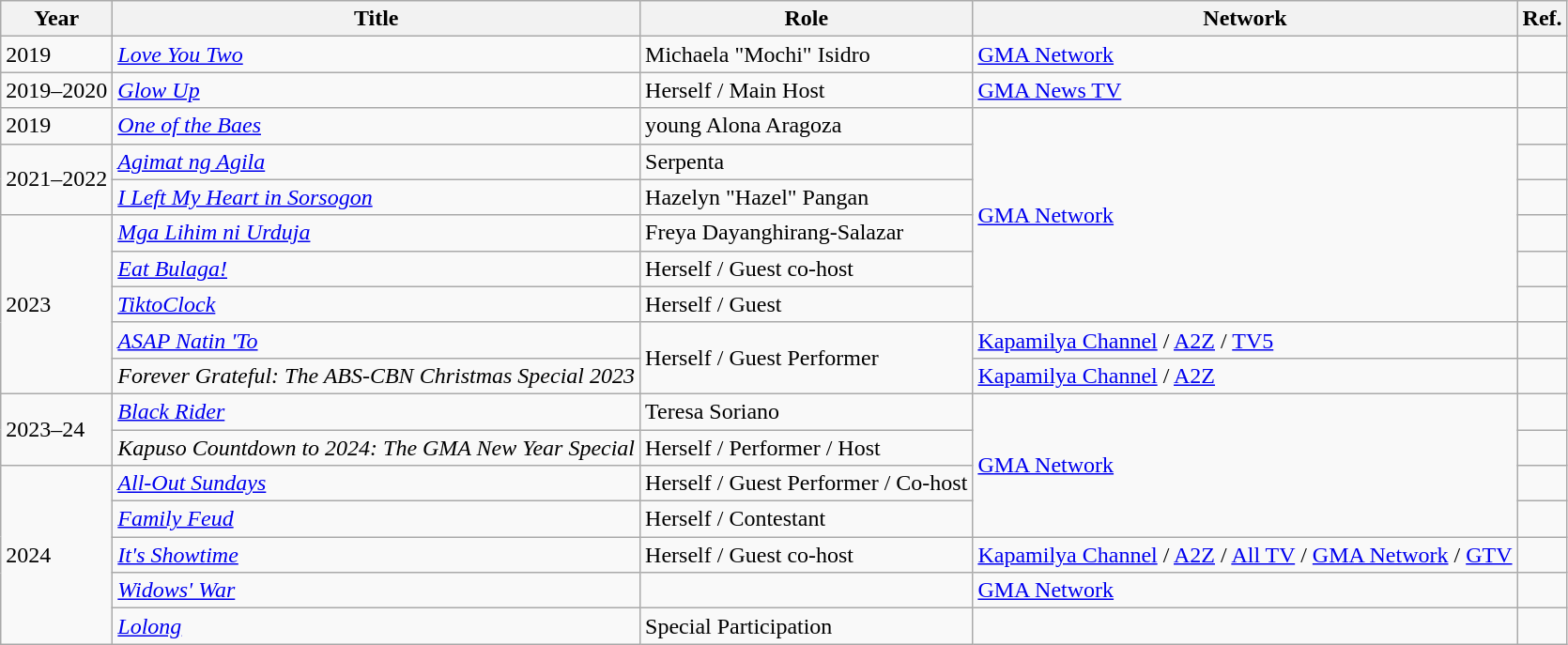<table class="wikitable sortable">
<tr>
<th>Year</th>
<th>Title</th>
<th>Role</th>
<th>Network</th>
<th>Ref.</th>
</tr>
<tr>
<td>2019</td>
<td><em><a href='#'>Love You Two</a></em></td>
<td>Michaela "Mochi" Isidro</td>
<td><a href='#'>GMA Network</a></td>
<td></td>
</tr>
<tr>
<td>2019–2020</td>
<td><em><a href='#'>Glow Up</a></em></td>
<td>Herself / Main Host</td>
<td><a href='#'>GMA News TV</a></td>
<td></td>
</tr>
<tr>
<td>2019</td>
<td><em><a href='#'>One of the Baes</a></em></td>
<td>young Alona Aragoza</td>
<td rowspan="6"><a href='#'>GMA Network</a></td>
<td></td>
</tr>
<tr>
<td rowspan="2">2021–2022</td>
<td><em><a href='#'>Agimat ng Agila</a></em></td>
<td>Serpenta</td>
<td></td>
</tr>
<tr>
<td><em><a href='#'>I Left My Heart in Sorsogon</a></em></td>
<td>Hazelyn "Hazel" Pangan</td>
<td></td>
</tr>
<tr>
<td rowspan="5">2023</td>
<td><em><a href='#'>Mga Lihim ni Urduja</a></em></td>
<td>Freya Dayanghirang-Salazar</td>
<td></td>
</tr>
<tr>
<td><em><a href='#'>Eat Bulaga!</a></em></td>
<td>Herself / Guest co-host</td>
<td></td>
</tr>
<tr>
<td><em><a href='#'>TiktoClock</a></em></td>
<td>Herself / Guest</td>
<td></td>
</tr>
<tr>
<td><em><a href='#'>ASAP Natin 'To</a></em></td>
<td rowspan="2">Herself / Guest Performer</td>
<td><a href='#'>Kapamilya Channel</a> / <a href='#'>A2Z</a> / <a href='#'>TV5</a></td>
<td></td>
</tr>
<tr>
<td><em>Forever Grateful: The ABS-CBN Christmas Special 2023</em></td>
<td><a href='#'>Kapamilya Channel</a> / <a href='#'>A2Z</a></td>
<td></td>
</tr>
<tr>
<td rowspan="2">2023–24</td>
<td><a href='#'><em>Black Rider</em></a></td>
<td>Teresa Soriano</td>
<td rowspan="4"><a href='#'>GMA Network</a></td>
<td></td>
</tr>
<tr>
<td><em>Kapuso Countdown to 2024: The GMA New Year Special</em></td>
<td>Herself / Performer / Host</td>
<td></td>
</tr>
<tr>
<td rowspan="5">2024</td>
<td><em><a href='#'>All-Out Sundays</a></em></td>
<td>Herself / Guest Performer / Co-host</td>
<td></td>
</tr>
<tr>
<td><em><a href='#'>Family Feud</a></em></td>
<td>Herself / Contestant</td>
<td></td>
</tr>
<tr>
<td><em><a href='#'>It's Showtime</a></em></td>
<td>Herself / Guest co-host</td>
<td><a href='#'>Kapamilya Channel</a> / <a href='#'>A2Z</a> / <a href='#'>All TV</a> / <a href='#'>GMA Network</a> / <a href='#'>GTV</a></td>
<td></td>
</tr>
<tr>
<td><em><a href='#'>Widows' War</a></em></td>
<td></td>
<td><a href='#'>GMA Network</a></td>
<td></td>
</tr>
<tr>
<td><a href='#'><em>Lolong</em></a></td>
<td>Special Participation</td>
<td></td>
<td></td>
</tr>
</table>
